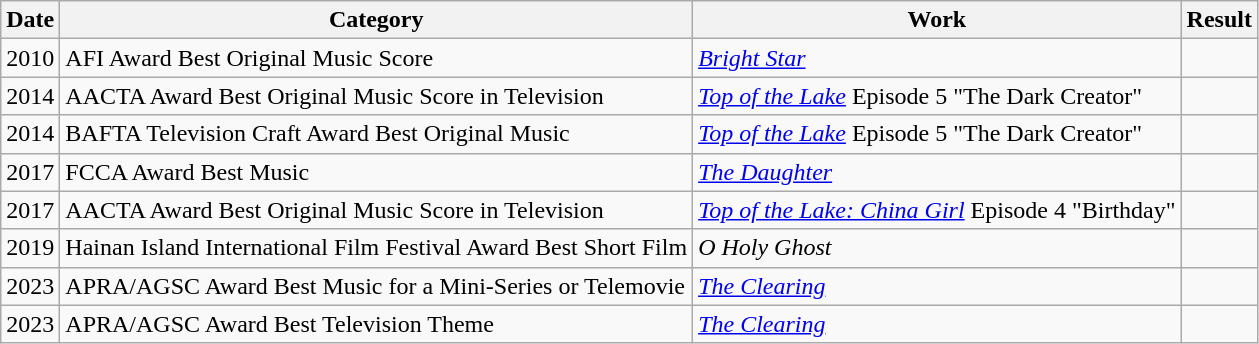<table class="wikitable">
<tr>
<th>Date</th>
<th>Category</th>
<th>Work</th>
<th>Result</th>
</tr>
<tr>
<td>2010</td>
<td>AFI Award Best Original Music Score</td>
<td><em><a href='#'>Bright Star</a></em></td>
<td></td>
</tr>
<tr>
<td>2014</td>
<td>AACTA Award Best Original Music Score in Television</td>
<td><em><a href='#'>Top of the Lake</a></em> Episode 5 "The Dark Creator"</td>
<td></td>
</tr>
<tr>
<td>2014</td>
<td>BAFTA Television Craft Award Best Original Music</td>
<td><em><a href='#'>Top of the Lake</a></em> Episode 5 "The Dark Creator"</td>
<td></td>
</tr>
<tr>
<td>2017</td>
<td>FCCA Award Best Music</td>
<td><em><a href='#'>The Daughter</a></em></td>
<td></td>
</tr>
<tr>
<td>2017</td>
<td>AACTA Award Best Original Music Score in Television</td>
<td><em><a href='#'>Top of the Lake: China Girl</a></em> Episode 4 "Birthday"</td>
<td></td>
</tr>
<tr>
<td>2019</td>
<td>Hainan Island International Film Festival Award Best Short Film</td>
<td><em>O Holy Ghost</em></td>
<td></td>
</tr>
<tr>
<td>2023</td>
<td>APRA/AGSC Award Best Music for a Mini-Series or Telemovie</td>
<td><em><a href='#'>The Clearing</a></em></td>
<td></td>
</tr>
<tr>
<td>2023</td>
<td>APRA/AGSC Award Best Television Theme</td>
<td><em><a href='#'>The Clearing</a></em></td>
<td></td>
</tr>
</table>
